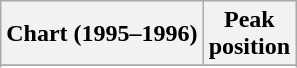<table class="wikitable sortable">
<tr>
<th>Chart (1995–1996)</th>
<th>Peak<br>position</th>
</tr>
<tr>
</tr>
<tr>
</tr>
<tr>
</tr>
<tr>
</tr>
<tr>
</tr>
<tr>
</tr>
<tr>
</tr>
<tr>
</tr>
</table>
